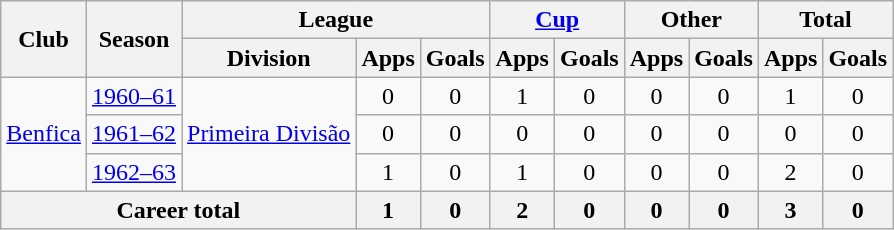<table class="wikitable" style="text-align: center">
<tr>
<th rowspan="2">Club</th>
<th rowspan="2">Season</th>
<th colspan="3">League</th>
<th colspan="2"><a href='#'>Cup</a></th>
<th colspan="2">Other</th>
<th colspan="2">Total</th>
</tr>
<tr>
<th>Division</th>
<th>Apps</th>
<th>Goals</th>
<th>Apps</th>
<th>Goals</th>
<th>Apps</th>
<th>Goals</th>
<th>Apps</th>
<th>Goals</th>
</tr>
<tr>
<td rowspan="3"><a href='#'>Benfica</a></td>
<td><a href='#'>1960–61</a></td>
<td rowspan="3"><a href='#'>Primeira Divisão</a></td>
<td>0</td>
<td>0</td>
<td>1</td>
<td>0</td>
<td>0</td>
<td>0</td>
<td>1</td>
<td>0</td>
</tr>
<tr>
<td><a href='#'>1961–62</a></td>
<td>0</td>
<td>0</td>
<td>0</td>
<td>0</td>
<td>0</td>
<td>0</td>
<td>0</td>
<td>0</td>
</tr>
<tr>
<td><a href='#'>1962–63</a></td>
<td>1</td>
<td>0</td>
<td>1</td>
<td>0</td>
<td>0</td>
<td>0</td>
<td>2</td>
<td>0</td>
</tr>
<tr>
<th colspan="3"><strong>Career total</strong></th>
<th>1</th>
<th>0</th>
<th>2</th>
<th>0</th>
<th>0</th>
<th>0</th>
<th>3</th>
<th>0</th>
</tr>
</table>
